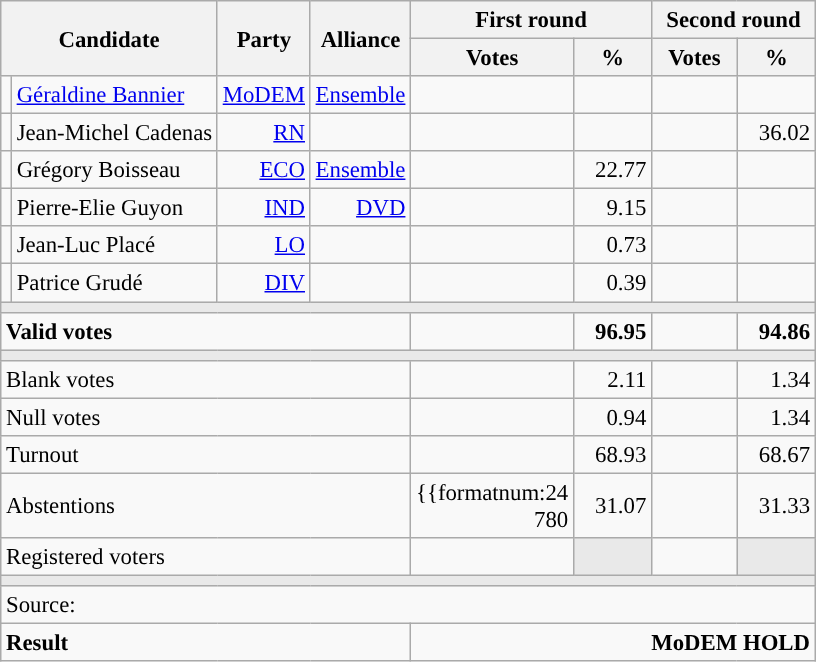<table class="wikitable" style="text-align:right;font-size:95%;">
<tr>
<th colspan="2" rowspan="2">Candidate</th>
<th colspan="1" rowspan="2">Party</th>
<th colspan="1" rowspan="2">Alliance</th>
<th colspan="2">First round</th>
<th colspan="2">Second round</th>
</tr>
<tr>
<th style="width:50px;">Votes</th>
<th style="width:45px;">%</th>
<th style="width:50px;">Votes</th>
<th style="width:45px;">%</th>
</tr>
<tr>
<td style="color:inherit;background:"></td>
<td style="text-align:left;"><a href='#'>Géraldine Bannier</a></td>
<td><a href='#'>MoDEM</a></td>
<td><a href='#'>Ensemble</a></td>
<td></td>
<td></td>
<td><strong></strong></td>
<td><strong></strong></td>
</tr>
<tr>
<td style="color:inherit;background:"></td>
<td style="text-align:left;">Jean-Michel Cadenas</td>
<td><a href='#'>RN</a></td>
<td></td>
<td></td>
<td></td>
<td></td>
<td>36.02</td>
</tr>
<tr>
<td style="color:inherit;background:"></td>
<td style="text-align:left;">Grégory Boisseau</td>
<td><a href='#'>ECO</a></td>
<td><a href='#'>Ensemble</a></td>
<td></td>
<td>22.77</td>
<td></td>
<td></td>
</tr>
<tr>
<td style="color:inherit;background:"></td>
<td style="text-align:left;">Pierre-Elie Guyon</td>
<td><a href='#'>IND</a></td>
<td><a href='#'>DVD</a></td>
<td></td>
<td>9.15</td>
<td></td>
<td></td>
</tr>
<tr>
<td style="color:inherit;background:"></td>
<td style="text-align:left;">Jean-Luc Placé</td>
<td><a href='#'>LO</a></td>
<td></td>
<td></td>
<td>0.73</td>
<td></td>
<td></td>
</tr>
<tr>
<td style="color:inherit;background:"></td>
<td style="text-align:left;">Patrice Grudé</td>
<td><a href='#'>DIV</a></td>
<td></td>
<td></td>
<td>0.39</td>
<td></td>
<td></td>
</tr>
<tr>
<td colspan="8" style="background:#E9E9E9;"></td>
</tr>
<tr style="font-weight:bold;">
<td colspan="4" style="text-align:left;">Valid votes</td>
<td></td>
<td>96.95</td>
<td></td>
<td>94.86</td>
</tr>
<tr>
<td colspan="8" style="background:#E9E9E9;"></td>
</tr>
<tr>
<td colspan="4" style="text-align:left;">Blank votes</td>
<td></td>
<td>2.11</td>
<td></td>
<td>1.34</td>
</tr>
<tr>
<td colspan="4" style="text-align:left;">Null votes</td>
<td></td>
<td>0.94</td>
<td></td>
<td>1.34</td>
</tr>
<tr>
<td colspan="4" style="text-align:left;">Turnout</td>
<td></td>
<td>68.93</td>
<td></td>
<td>68.67</td>
</tr>
<tr>
<td colspan="4" style="text-align:left;">Abstentions</td>
<td>{{formatnum:24 780</td>
<td>31.07</td>
<td></td>
<td>31.33</td>
</tr>
<tr>
<td colspan="4" style="text-align:left;">Registered voters</td>
<td></td>
<td style="background:#E9E9E9;"></td>
<td></td>
<td style="background:#E9E9E9;"></td>
</tr>
<tr>
<td colspan="8" style="background:#E9E9E9;"></td>
</tr>
<tr>
<td colspan="8" style="text-align:left;">Source: </td>
</tr>
<tr style="font-weight:bold">
<td colspan="4" style="text-align:left;">Result</td>
<td colspan="4" style="background-color:">MoDEM HOLD</td>
</tr>
</table>
